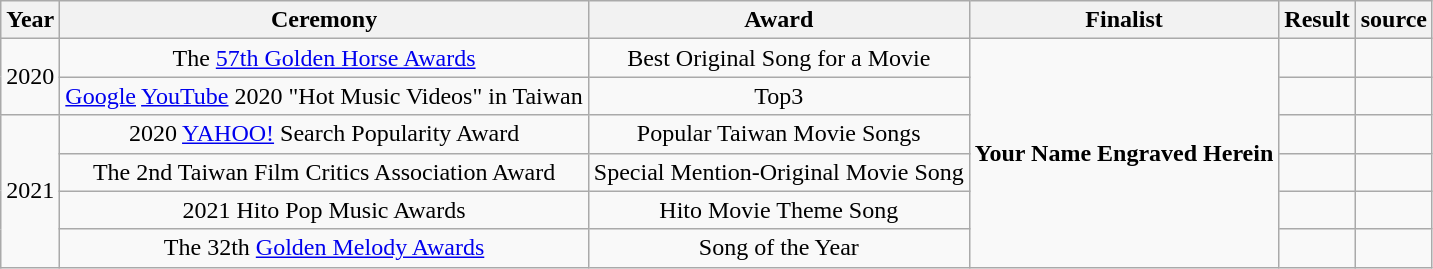<table class="wikitable" style="text-align:center">
<tr>
<th>Year</th>
<th>Ceremony</th>
<th>Award</th>
<th>Finalist</th>
<th>Result</th>
<th>source</th>
</tr>
<tr>
<td rowspan="2">2020</td>
<td>The <a href='#'>57th Golden Horse Awards</a></td>
<td>Best Original Song for a Movie</td>
<td rowspan="6"><strong>Your Name Engraved Herein</strong></td>
<td></td>
<td></td>
</tr>
<tr>
<td><a href='#'>Google</a> <a href='#'>YouTube</a> 2020 "Hot Music Videos" in Taiwan</td>
<td>Top3</td>
<td></td>
<td></td>
</tr>
<tr>
<td rowspan="4">2021</td>
<td>2020 <a href='#'>YAHOO!</a> Search Popularity Award</td>
<td>Popular Taiwan Movie Songs</td>
<td></td>
<td></td>
</tr>
<tr>
<td>The 2nd Taiwan Film Critics Association Award</td>
<td>Special Mention-Original Movie Song</td>
<td></td>
<td></td>
</tr>
<tr>
<td>2021 Hito Pop Music Awards</td>
<td>Hito Movie Theme Song</td>
<td></td>
<td></td>
</tr>
<tr>
<td>The 32th <a href='#'>Golden Melody Awards</a></td>
<td>Song of the Year</td>
<td></td>
<td></td>
</tr>
</table>
